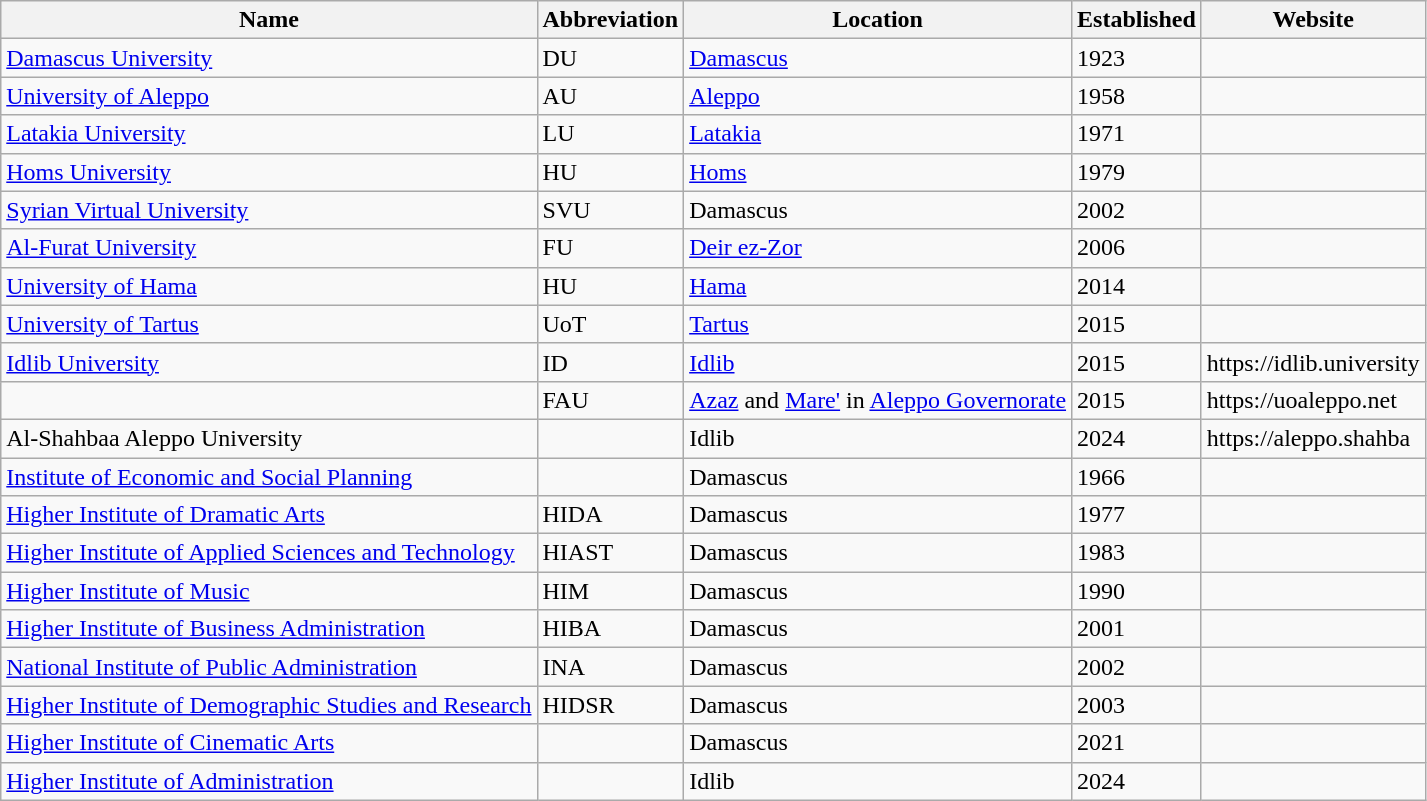<table class="sortable wikitable">
<tr>
<th>Name</th>
<th>Abbreviation</th>
<th>Location</th>
<th>Established</th>
<th>Website</th>
</tr>
<tr>
<td><a href='#'>Damascus University</a></td>
<td>DU</td>
<td><a href='#'>Damascus</a></td>
<td>1923</td>
<td></td>
</tr>
<tr>
<td><a href='#'>University of Aleppo</a></td>
<td>AU</td>
<td><a href='#'>Aleppo</a></td>
<td>1958</td>
<td></td>
</tr>
<tr>
<td><a href='#'>Latakia University</a></td>
<td>LU</td>
<td><a href='#'>Latakia</a></td>
<td>1971</td>
<td></td>
</tr>
<tr>
<td><a href='#'>Homs University</a></td>
<td>HU</td>
<td><a href='#'>Homs</a></td>
<td>1979</td>
<td></td>
</tr>
<tr>
<td><a href='#'>Syrian Virtual University</a></td>
<td>SVU</td>
<td>Damascus</td>
<td>2002</td>
<td></td>
</tr>
<tr>
<td><a href='#'>Al-Furat University</a></td>
<td>FU</td>
<td><a href='#'>Deir ez-Zor</a></td>
<td>2006</td>
<td></td>
</tr>
<tr>
<td><a href='#'>University of Hama</a></td>
<td>HU</td>
<td><a href='#'>Hama</a></td>
<td>2014</td>
<td></td>
</tr>
<tr>
<td><a href='#'>University of Tartus</a></td>
<td>UoT</td>
<td><a href='#'>Tartus</a></td>
<td>2015</td>
<td></td>
</tr>
<tr>
<td><a href='#'>Idlib University</a></td>
<td>ID</td>
<td><a href='#'>Idlib</a></td>
<td>2015</td>
<td>https://idlib.university</td>
</tr>
<tr>
<td></td>
<td>FAU</td>
<td><a href='#'>Azaz</a> and <a href='#'>Mare'</a> in <a href='#'>Aleppo Governorate</a></td>
<td>2015</td>
<td>https://uoaleppo.net</td>
</tr>
<tr>
<td>Al-Shahbaa Aleppo University</td>
<td></td>
<td>Idlib</td>
<td>2024</td>
<td>https://aleppo.shahba</td>
</tr>
<tr>
<td><a href='#'>Institute of Economic and Social Planning</a></td>
<td></td>
<td>Damascus</td>
<td>1966</td>
<td></td>
</tr>
<tr>
<td><a href='#'>Higher Institute of Dramatic Arts</a></td>
<td>HIDA</td>
<td>Damascus</td>
<td>1977</td>
<td></td>
</tr>
<tr>
<td><a href='#'>Higher Institute of Applied Sciences and Technology</a></td>
<td>HIAST</td>
<td>Damascus</td>
<td>1983</td>
<td></td>
</tr>
<tr>
<td><a href='#'>Higher Institute of Music</a></td>
<td>HIM</td>
<td>Damascus</td>
<td>1990</td>
<td></td>
</tr>
<tr>
<td><a href='#'>Higher Institute of Business Administration</a></td>
<td>HIBA</td>
<td>Damascus</td>
<td>2001</td>
<td></td>
</tr>
<tr>
<td><a href='#'>National Institute of Public Administration</a></td>
<td>INA</td>
<td>Damascus</td>
<td>2002</td>
<td></td>
</tr>
<tr>
<td><a href='#'>Higher Institute of Demographic Studies and Research</a></td>
<td>HIDSR</td>
<td>Damascus</td>
<td>2003</td>
<td></td>
</tr>
<tr>
<td><a href='#'>Higher Institute of Cinematic Arts</a></td>
<td></td>
<td>Damascus</td>
<td>2021</td>
<td></td>
</tr>
<tr>
<td><a href='#'>Higher Institute of Administration</a></td>
<td></td>
<td>Idlib</td>
<td>2024</td>
<td></td>
</tr>
</table>
